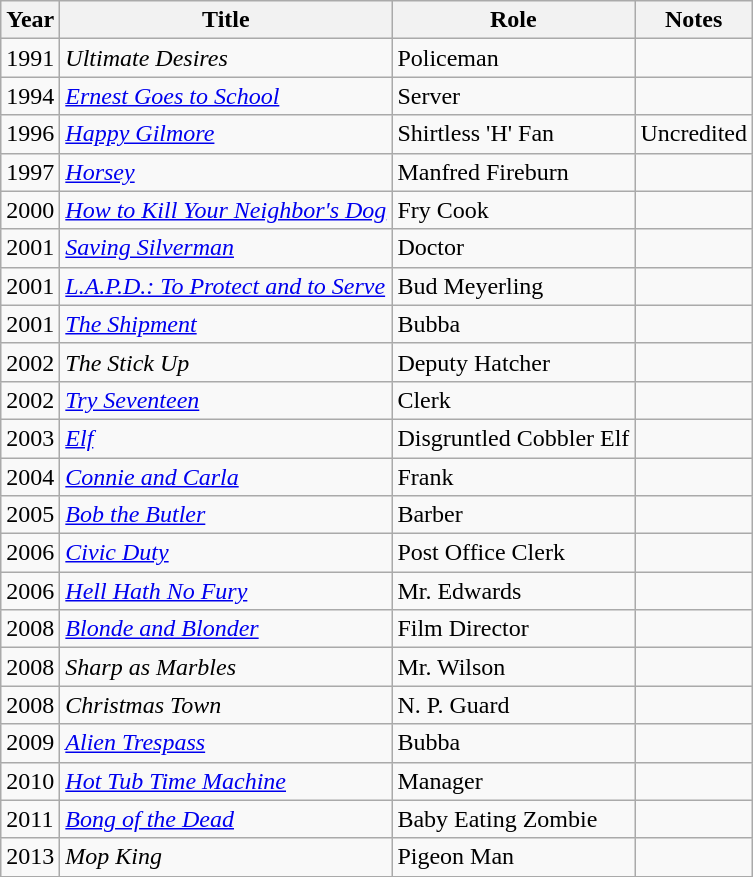<table class="wikitable sortable">
<tr>
<th>Year</th>
<th>Title</th>
<th>Role</th>
<th class="unsortable">Notes</th>
</tr>
<tr>
<td>1991</td>
<td><em>Ultimate Desires</em></td>
<td>Policeman</td>
<td></td>
</tr>
<tr>
<td>1994</td>
<td><em><a href='#'>Ernest Goes to School</a></em></td>
<td>Server</td>
<td></td>
</tr>
<tr>
<td>1996</td>
<td><em><a href='#'>Happy Gilmore</a></em></td>
<td>Shirtless 'H' Fan</td>
<td>Uncredited</td>
</tr>
<tr>
<td>1997</td>
<td><a href='#'><em>Horsey</em></a></td>
<td>Manfred Fireburn</td>
<td></td>
</tr>
<tr>
<td>2000</td>
<td><em><a href='#'>How to Kill Your Neighbor's Dog</a></em></td>
<td>Fry Cook</td>
<td></td>
</tr>
<tr>
<td>2001</td>
<td><em><a href='#'>Saving Silverman</a></em></td>
<td>Doctor</td>
<td></td>
</tr>
<tr>
<td>2001</td>
<td><em><a href='#'>L.A.P.D.: To Protect and to Serve</a></em></td>
<td>Bud Meyerling</td>
<td></td>
</tr>
<tr>
<td>2001</td>
<td data-sort-value="Shipment, The"><a href='#'><em>The Shipment</em></a></td>
<td>Bubba</td>
<td></td>
</tr>
<tr>
<td>2002</td>
<td data-sort-value="Stick Up, The"><em>The Stick Up</em></td>
<td>Deputy Hatcher</td>
<td></td>
</tr>
<tr>
<td>2002</td>
<td><em><a href='#'>Try Seventeen</a></em></td>
<td>Clerk</td>
<td></td>
</tr>
<tr>
<td>2003</td>
<td><a href='#'><em>Elf</em></a></td>
<td>Disgruntled Cobbler Elf</td>
<td></td>
</tr>
<tr>
<td>2004</td>
<td><em><a href='#'>Connie and Carla</a></em></td>
<td>Frank</td>
<td></td>
</tr>
<tr>
<td>2005</td>
<td><em><a href='#'>Bob the Butler</a></em></td>
<td>Barber</td>
<td></td>
</tr>
<tr>
<td>2006</td>
<td><a href='#'><em>Civic Duty</em></a></td>
<td>Post Office Clerk</td>
<td></td>
</tr>
<tr>
<td>2006</td>
<td><a href='#'><em>Hell Hath No Fury</em></a></td>
<td>Mr. Edwards</td>
<td></td>
</tr>
<tr>
<td>2008</td>
<td><em><a href='#'>Blonde and Blonder</a></em></td>
<td>Film Director</td>
<td></td>
</tr>
<tr>
<td>2008</td>
<td><em>Sharp as Marbles</em></td>
<td>Mr. Wilson</td>
<td></td>
</tr>
<tr>
<td>2008</td>
<td><em>Christmas Town</em></td>
<td>N. P. Guard</td>
<td></td>
</tr>
<tr>
<td>2009</td>
<td><em><a href='#'>Alien Trespass</a></em></td>
<td>Bubba</td>
<td></td>
</tr>
<tr>
<td>2010</td>
<td><em><a href='#'>Hot Tub Time Machine</a></em></td>
<td>Manager</td>
<td></td>
</tr>
<tr>
<td>2011</td>
<td><em><a href='#'>Bong of the Dead</a></em></td>
<td>Baby Eating Zombie</td>
<td></td>
</tr>
<tr>
<td>2013</td>
<td><em>Mop King</em></td>
<td>Pigeon Man</td>
<td></td>
</tr>
</table>
